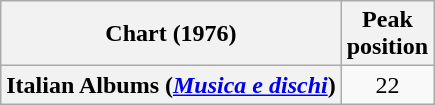<table class="wikitable plainrowheaders" style="text-align:center">
<tr>
<th scope="col">Chart (1976)</th>
<th scope="col">Peak<br>position</th>
</tr>
<tr>
<th scope="row">Italian Albums (<em><a href='#'>Musica e dischi</a></em>)</th>
<td>22</td>
</tr>
</table>
